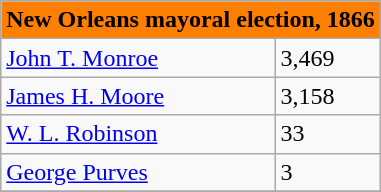<table class="wikitable">
<tr>
<th colspan="7" style="background-color:#FF7F00;text-align:center;"><strong>New Orleans mayoral election, 1866</strong></th>
</tr>
<tr>
<td><a href='#'>John T. Monroe</a></td>
<td>3,469</td>
</tr>
<tr>
<td><a href='#'>James H. Moore</a></td>
<td>3,158</td>
</tr>
<tr>
<td><a href='#'>W. L. Robinson</a></td>
<td>33</td>
</tr>
<tr>
<td><a href='#'>George Purves</a></td>
<td>3</td>
</tr>
<tr>
</tr>
</table>
